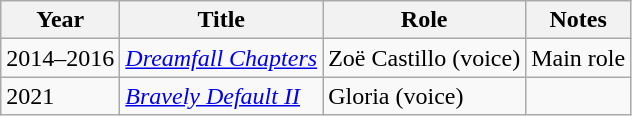<table class="wikitable sortable">
<tr>
<th>Year</th>
<th>Title</th>
<th>Role</th>
<th class="unsortable">Notes</th>
</tr>
<tr>
<td>2014–2016</td>
<td><em><a href='#'>Dreamfall Chapters</a></em></td>
<td>Zoë Castillo (voice)</td>
<td>Main role</td>
</tr>
<tr>
<td>2021</td>
<td><em><a href='#'>Bravely Default II</a></em></td>
<td>Gloria (voice)</td>
<td></td>
</tr>
</table>
